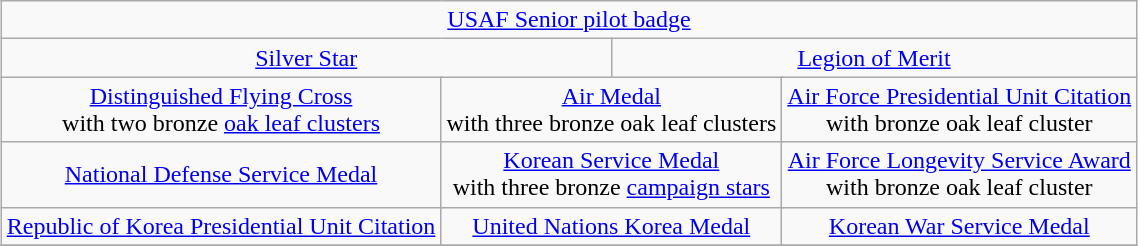<table class="wikitable" style="margin:1em auto; text-align:center;">
<tr>
<td colspan="12"><a href='#'>USAF Senior pilot badge</a></td>
</tr>
<tr>
<td colspan="6"><a href='#'>Silver Star</a></td>
<td colspan="6"><a href='#'>Legion of Merit</a></td>
</tr>
<tr>
<td colspan="4"><a href='#'>Distinguished Flying Cross</a><br>with two bronze <a href='#'>oak leaf clusters</a></td>
<td colspan="4"><a href='#'>Air Medal</a><br>with three bronze oak leaf clusters</td>
<td colspan="4"><a href='#'>Air Force Presidential Unit Citation</a><br>with bronze oak leaf cluster</td>
</tr>
<tr>
<td colspan="4"><a href='#'>National Defense Service Medal</a></td>
<td colspan="4"><a href='#'>Korean Service Medal</a><br>with three bronze <a href='#'>campaign stars</a></td>
<td colspan="4"><a href='#'>Air Force Longevity Service Award</a><br>with bronze oak leaf cluster</td>
</tr>
<tr>
<td colspan="4"><a href='#'>Republic of Korea Presidential Unit Citation</a></td>
<td colspan="4"><a href='#'>United Nations Korea Medal</a></td>
<td colspan="4"><a href='#'>Korean War Service Medal</a></td>
</tr>
<tr>
</tr>
</table>
